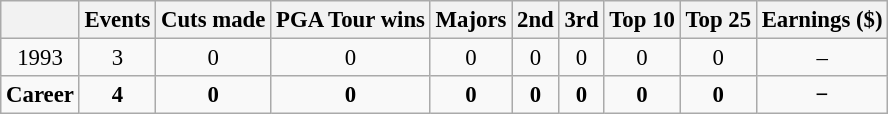<table class=wikitable style="font-size:95%;text-align:center">
<tr>
<th></th>
<th>Events</th>
<th>Cuts made</th>
<th>PGA Tour wins</th>
<th>Majors</th>
<th>2nd</th>
<th>3rd</th>
<th>Top 10</th>
<th>Top 25</th>
<th>Earnings ($)</th>
</tr>
<tr>
<td>1993</td>
<td>3</td>
<td>0</td>
<td>0</td>
<td>0</td>
<td>0</td>
<td>0</td>
<td>0</td>
<td>0</td>
<td>–</td>
</tr>
<tr>
<td><strong>Career</strong></td>
<td><strong>4</strong></td>
<td><strong>0</strong></td>
<td><strong>0</strong></td>
<td><strong>0</strong></td>
<td><strong>0</strong></td>
<td><strong>0</strong></td>
<td><strong>0</strong></td>
<td><strong>0</strong></td>
<td><strong>−</strong></td>
</tr>
</table>
